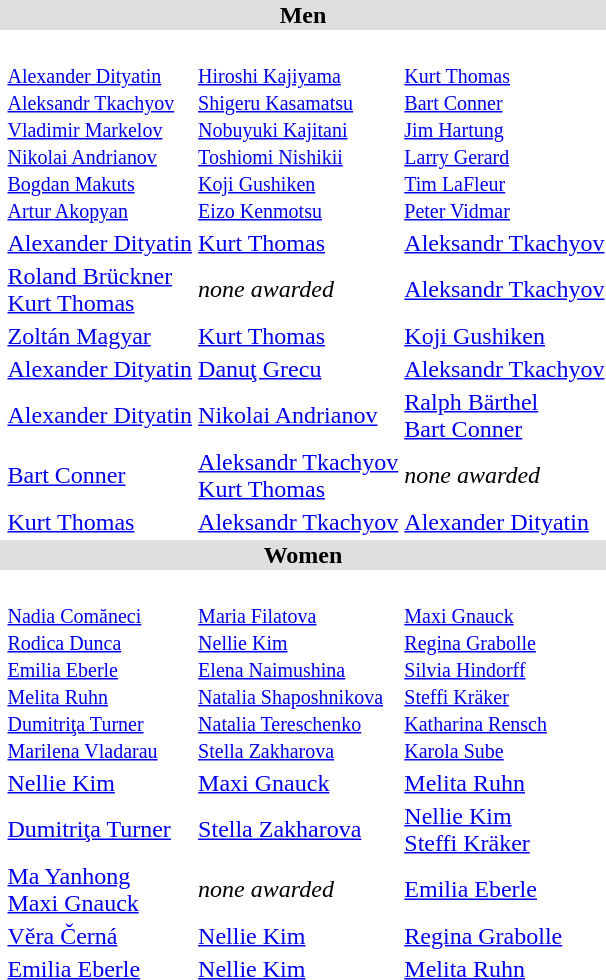<table>
<tr style="background:#dfdfdf;">
<td colspan="4" style="text-align:center;"><strong>Men</strong></td>
</tr>
<tr>
<th scope=row style="text-align:left"><br></th>
<td><br><small><a href='#'>Alexander Dityatin</a><br><a href='#'>Aleksandr Tkachyov</a><br><a href='#'>Vladimir Markelov</a><br><a href='#'>Nikolai Andrianov</a><br><a href='#'>Bogdan Makuts</a><br><a href='#'>Artur Akopyan</a></small></td>
<td><br><small><a href='#'>Hiroshi Kajiyama</a><br><a href='#'>Shigeru Kasamatsu</a><br><a href='#'>Nobuyuki Kajitani</a><br><a href='#'>Toshiomi Nishikii</a><br><a href='#'>Koji Gushiken</a><br><a href='#'>Eizo Kenmotsu</a></small></td>
<td><br><small><a href='#'>Kurt Thomas</a><br><a href='#'>Bart Conner</a><br><a href='#'>Jim Hartung</a><br><a href='#'>Larry Gerard</a><br><a href='#'>Tim LaFleur</a><br><a href='#'>Peter Vidmar</a></small></td>
</tr>
<tr>
<th scope=row style="text-align:left"><br></th>
<td> <a href='#'>Alexander Dityatin</a></td>
<td> <a href='#'>Kurt Thomas</a></td>
<td> <a href='#'>Aleksandr Tkachyov</a></td>
</tr>
<tr>
<th scope=row style="text-align:left"><br></th>
<td> <a href='#'>Roland Brückner</a><br> <a href='#'>Kurt Thomas</a></td>
<td><em>none awarded</em></td>
<td> <a href='#'>Aleksandr Tkachyov</a></td>
</tr>
<tr>
<th scope=row style="text-align:left"><br></th>
<td> <a href='#'>Zoltán Magyar</a></td>
<td> <a href='#'>Kurt Thomas</a></td>
<td> <a href='#'>Koji Gushiken</a></td>
</tr>
<tr>
<th scope=row style="text-align:left"><br></th>
<td> <a href='#'>Alexander Dityatin</a></td>
<td> <a href='#'>Danuţ Grecu</a></td>
<td> <a href='#'>Aleksandr Tkachyov</a></td>
</tr>
<tr>
<th scope=row style="text-align:left"><br></th>
<td> <a href='#'>Alexander Dityatin</a></td>
<td> <a href='#'>Nikolai Andrianov</a></td>
<td> <a href='#'>Ralph Bärthel</a><br> <a href='#'>Bart Conner</a></td>
</tr>
<tr>
<th scope=row style="text-align:left"><br></th>
<td> <a href='#'>Bart Conner</a></td>
<td> <a href='#'>Aleksandr Tkachyov</a><br> <a href='#'>Kurt Thomas</a></td>
<td><em>none awarded</em></td>
</tr>
<tr>
<th scope=row style="text-align:left"><br></th>
<td> <a href='#'>Kurt Thomas</a></td>
<td> <a href='#'>Aleksandr Tkachyov</a></td>
<td> <a href='#'>Alexander Dityatin</a></td>
</tr>
<tr style="background:#dfdfdf;">
<td colspan="4" style="text-align:center;"><strong>Women</strong></td>
</tr>
<tr>
<th scope=row style="text-align:left"><br></th>
<td><br><small><a href='#'>Nadia Comăneci</a><br><a href='#'>Rodica Dunca</a><br><a href='#'>Emilia Eberle</a><br><a href='#'>Melita Ruhn</a><br><a href='#'>Dumitriţa Turner</a><br><a href='#'>Marilena Vladarau</a></small></td>
<td><br><small><a href='#'>Maria Filatova</a><br><a href='#'>Nellie Kim</a><br><a href='#'>Elena Naimushina</a><br><a href='#'>Natalia Shaposhnikova</a><br><a href='#'>Natalia Tereschenko</a><br><a href='#'>Stella Zakharova</a></small></td>
<td><br><small><a href='#'>Maxi Gnauck</a><br><a href='#'>Regina Grabolle</a><br><a href='#'>Silvia Hindorff</a><br><a href='#'>Steffi Kräker</a><br><a href='#'>Katharina Rensch</a><br><a href='#'>Karola Sube</a></small></td>
</tr>
<tr>
<th scope=row style="text-align:left"><br></th>
<td> <a href='#'>Nellie Kim</a></td>
<td> <a href='#'>Maxi Gnauck</a></td>
<td> <a href='#'>Melita Ruhn</a></td>
</tr>
<tr>
<th scope=row style="text-align:left"><br></th>
<td> <a href='#'>Dumitriţa Turner</a></td>
<td> <a href='#'>Stella Zakharova</a></td>
<td> <a href='#'>Nellie Kim</a><br> <a href='#'>Steffi Kräker</a></td>
</tr>
<tr>
<th scope=row style="text-align:left"><br></th>
<td> <a href='#'>Ma Yanhong</a><br> <a href='#'>Maxi Gnauck</a></td>
<td><em>none awarded</em></td>
<td> <a href='#'>Emilia Eberle</a></td>
</tr>
<tr>
<th scope=row style="text-align:left"><br></th>
<td> <a href='#'>Věra Černá</a></td>
<td> <a href='#'>Nellie Kim</a></td>
<td> <a href='#'>Regina Grabolle</a></td>
</tr>
<tr>
<th scope=row style="text-align:left"><br></th>
<td> <a href='#'>Emilia Eberle</a></td>
<td> <a href='#'>Nellie Kim</a></td>
<td> <a href='#'>Melita Ruhn</a></td>
</tr>
</table>
